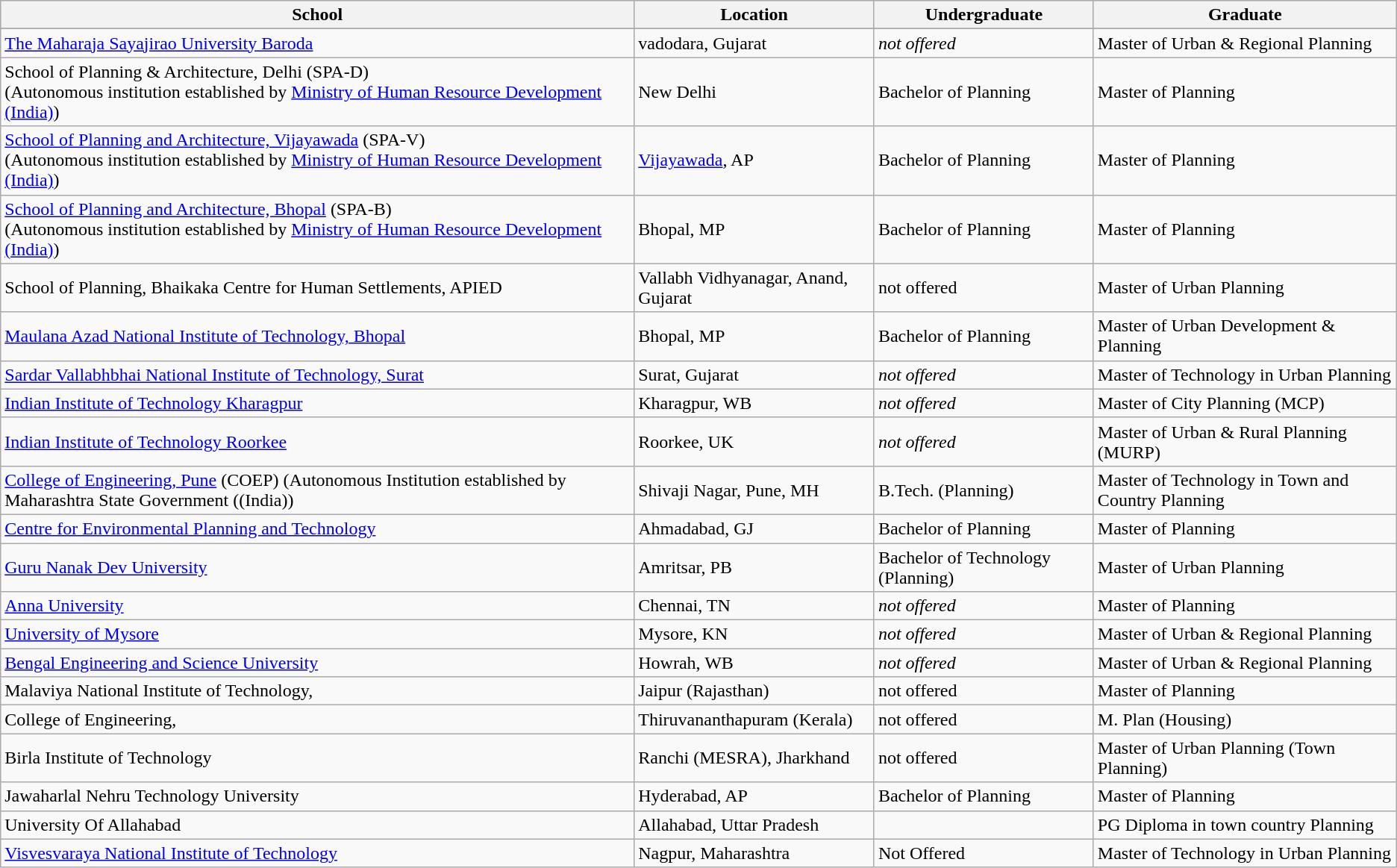<table class="wikitable sortable">
<tr>
<th>School</th>
<th>Location</th>
<th>Undergraduate</th>
<th>Graduate</th>
</tr>
<tr>
</tr>
<tr>
<td><a href='#'>The Maharaja Sayajirao University Baroda </a></td>
<td>vadodara, Gujarat</td>
<td><em>not offered</em></td>
<td>Master of Urban & Regional Planning</td>
</tr>
<tr>
<td>School of Planning & Architecture, Delhi (SPA-D)<br>(Autonomous institution established by <a href='#'>Ministry of Human Resource Development (India)</a>)</td>
<td>New Delhi</td>
<td>Bachelor of Planning</td>
<td>Master of Planning</td>
</tr>
<tr>
<td><a href='#'>School of Planning and Architecture, Vijayawada</a> (SPA-V)<br>(Autonomous institution established by <a href='#'>Ministry of Human Resource Development (India)</a>)</td>
<td><a href='#'>Vijayawada</a>, AP</td>
<td>Bachelor of Planning</td>
<td>Master of Planning</td>
</tr>
<tr>
<td><a href='#'>School of Planning and Architecture, Bhopal</a> (SPA-B)<br>(Autonomous institution established by <a href='#'>Ministry of Human Resource Development (India)</a>)</td>
<td>Bhopal, MP</td>
<td>Bachelor of Planning</td>
<td>Master of Planning</td>
</tr>
<tr>
<td>School of Planning, Bhaikaka Centre for Human Settlements, APIED</td>
<td>Vallabh Vidhyanagar, Anand, Gujarat</td>
<td>not offered</td>
<td>Master of Urban Planning</td>
</tr>
<tr>
<td><a href='#'>Maulana Azad National Institute of Technology, Bhopal</a></td>
<td>Bhopal, MP</td>
<td>Bachelor of Planning</td>
<td>Master of Urban Development & Planning</td>
</tr>
<tr>
<td><a href='#'>Sardar Vallabhbhai National Institute of Technology, Surat</a></td>
<td>Surat, Gujarat</td>
<td><em>not offered</em></td>
<td>Master of Technology in Urban Planning</td>
</tr>
<tr>
<td><a href='#'>Indian Institute of Technology Kharagpur</a></td>
<td>Kharagpur, WB</td>
<td><em>not offered</em></td>
<td>Master of City Planning (MCP)</td>
</tr>
<tr>
<td><a href='#'>Indian Institute of Technology Roorkee</a></td>
<td>Roorkee, UK</td>
<td><em>not offered</em></td>
<td>Master of Urban & Rural Planning (MURP)</td>
</tr>
<tr>
<td><a href='#'>College of Engineering, Pune</a> (COEP) (Autonomous Institution established by Maharashtra State Government ((India))</td>
<td>Shivaji Nagar, Pune, MH</td>
<td>B.Tech. (Planning)</td>
<td>Master of Technology in Town and Country Planning</td>
</tr>
<tr>
<td><a href='#'>Centre for Environmental Planning and Technology</a></td>
<td>Ahmadabad, GJ</td>
<td>Bachelor of Planning</td>
<td>Master of Planning</td>
</tr>
<tr>
<td><a href='#'>Guru Nanak Dev University</a></td>
<td>Amritsar, PB</td>
<td>Bachelor of Technology (Planning)</td>
<td>Master of Urban Planning</td>
</tr>
<tr>
<td><a href='#'>Anna University</a></td>
<td>Chennai, TN</td>
<td><em>not offered</em></td>
<td>Master of Planning</td>
</tr>
<tr>
<td><a href='#'>University of Mysore</a></td>
<td>Mysore, KN</td>
<td><em>not offered</em></td>
<td>Master of Urban & Regional Planning</td>
</tr>
<tr>
<td><a href='#'>Bengal Engineering and Science University</a></td>
<td>Howrah, WB</td>
<td><em>not offered</em></td>
<td>Master of Urban & Regional Planning</td>
</tr>
<tr>
<td>Malaviya National Institute of Technology,</td>
<td>Jaipur (Rajasthan)</td>
<td>not offered</td>
<td>Master of Planning</td>
</tr>
<tr>
<td>College of Engineering,</td>
<td>Thiruvananthapuram (Kerala)</td>
<td>not offered</td>
<td>M. Plan (Housing)</td>
</tr>
<tr>
<td>Birla Institute of Technology</td>
<td>Ranchi (MESRA), Jharkhand</td>
<td>not offered</td>
<td>Master of Urban Planning (Town Planning)</td>
</tr>
<tr>
<td>Jawaharlal Nehru Technology University</td>
<td>Hyderabad, AP</td>
<td>Bachelor of Planning</td>
<td>Master of Planning</td>
</tr>
<tr>
<td>University Of Allahabad</td>
<td>Allahabad, Uttar Pradesh</td>
<td></td>
<td>PG Diploma in town country Planning</td>
</tr>
<tr>
<td><a href='#'>Visvesvaraya National Institute of Technology</a></td>
<td>Nagpur, Maharashtra</td>
<td>Not Offered</td>
<td>Master of Technology in Urban Planning</td>
</tr>
</table>
